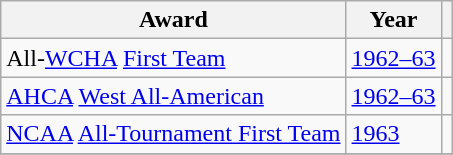<table class="wikitable">
<tr>
<th>Award</th>
<th>Year</th>
<th></th>
</tr>
<tr>
<td>All-<a href='#'>WCHA</a> <a href='#'>First Team</a></td>
<td><a href='#'>1962–63</a></td>
<td></td>
</tr>
<tr>
<td><a href='#'>AHCA</a> <a href='#'>West All-American</a></td>
<td><a href='#'>1962–63</a></td>
<td></td>
</tr>
<tr>
<td><a href='#'>NCAA</a> <a href='#'>All-Tournament First Team</a></td>
<td><a href='#'>1963</a></td>
<td></td>
</tr>
<tr>
</tr>
</table>
